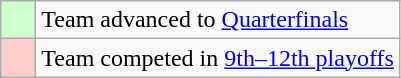<table class="wikitable">
<tr>
<td style="background: #ccffcc;">    </td>
<td>Team advanced to <a href='#'>Quarterfinals</a></td>
</tr>
<tr>
<td style="background: #ffcccc;">    </td>
<td>Team competed in <a href='#'>9th–12th playoffs</a></td>
</tr>
</table>
